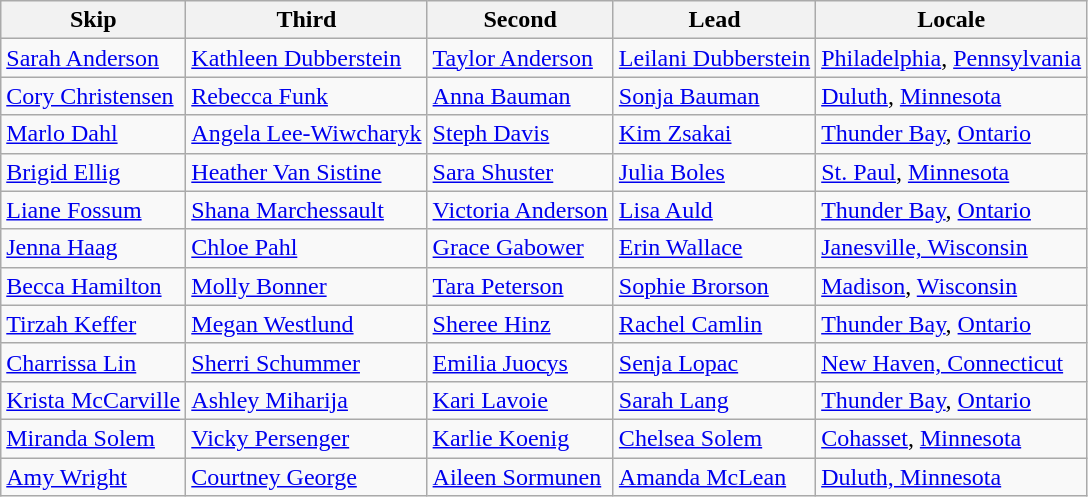<table class=wikitable>
<tr>
<th>Skip</th>
<th>Third</th>
<th>Second</th>
<th>Lead</th>
<th>Locale</th>
</tr>
<tr>
<td><a href='#'>Sarah Anderson</a></td>
<td><a href='#'>Kathleen Dubberstein</a></td>
<td><a href='#'>Taylor Anderson</a></td>
<td><a href='#'>Leilani Dubberstein</a></td>
<td> <a href='#'>Philadelphia</a>, <a href='#'>Pennsylvania</a></td>
</tr>
<tr>
<td><a href='#'>Cory Christensen</a></td>
<td><a href='#'>Rebecca Funk</a></td>
<td><a href='#'>Anna Bauman</a></td>
<td><a href='#'>Sonja Bauman</a></td>
<td> <a href='#'>Duluth</a>, <a href='#'>Minnesota</a></td>
</tr>
<tr>
<td><a href='#'>Marlo Dahl</a></td>
<td><a href='#'>Angela Lee-Wiwcharyk</a></td>
<td><a href='#'>Steph Davis</a></td>
<td><a href='#'>Kim Zsakai</a></td>
<td> <a href='#'>Thunder Bay</a>, <a href='#'>Ontario</a></td>
</tr>
<tr>
<td><a href='#'>Brigid Ellig</a></td>
<td><a href='#'>Heather Van Sistine</a></td>
<td><a href='#'>Sara Shuster</a></td>
<td><a href='#'>Julia Boles</a></td>
<td> <a href='#'>St. Paul</a>, <a href='#'>Minnesota</a></td>
</tr>
<tr>
<td><a href='#'>Liane Fossum</a></td>
<td><a href='#'>Shana Marchessault</a></td>
<td><a href='#'>Victoria Anderson</a></td>
<td><a href='#'>Lisa Auld</a></td>
<td> <a href='#'>Thunder Bay</a>, <a href='#'>Ontario</a></td>
</tr>
<tr>
<td><a href='#'>Jenna Haag</a></td>
<td><a href='#'>Chloe Pahl</a></td>
<td><a href='#'>Grace Gabower</a></td>
<td><a href='#'>Erin Wallace</a></td>
<td> <a href='#'>Janesville, Wisconsin</a></td>
</tr>
<tr>
<td><a href='#'>Becca Hamilton</a></td>
<td><a href='#'>Molly Bonner</a></td>
<td><a href='#'>Tara Peterson</a></td>
<td><a href='#'>Sophie Brorson</a></td>
<td> <a href='#'>Madison</a>, <a href='#'>Wisconsin</a></td>
</tr>
<tr>
<td><a href='#'>Tirzah Keffer</a></td>
<td><a href='#'>Megan Westlund</a></td>
<td><a href='#'>Sheree Hinz</a></td>
<td><a href='#'>Rachel Camlin</a></td>
<td> <a href='#'>Thunder Bay</a>, <a href='#'>Ontario</a></td>
</tr>
<tr>
<td><a href='#'>Charrissa Lin</a></td>
<td><a href='#'>Sherri Schummer</a></td>
<td><a href='#'>Emilia Juocys</a></td>
<td><a href='#'>Senja Lopac</a></td>
<td> <a href='#'>New Haven, Connecticut</a></td>
</tr>
<tr>
<td><a href='#'>Krista McCarville</a></td>
<td><a href='#'>Ashley Miharija</a></td>
<td><a href='#'>Kari Lavoie</a></td>
<td><a href='#'>Sarah Lang</a></td>
<td> <a href='#'>Thunder Bay</a>, <a href='#'>Ontario</a></td>
</tr>
<tr>
<td><a href='#'>Miranda Solem</a></td>
<td><a href='#'>Vicky Persenger</a></td>
<td><a href='#'>Karlie Koenig</a></td>
<td><a href='#'>Chelsea Solem</a></td>
<td> <a href='#'>Cohasset</a>, <a href='#'>Minnesota</a></td>
</tr>
<tr>
<td><a href='#'>Amy Wright</a></td>
<td><a href='#'>Courtney George</a></td>
<td><a href='#'>Aileen Sormunen</a></td>
<td><a href='#'>Amanda McLean</a></td>
<td> <a href='#'>Duluth, Minnesota</a></td>
</tr>
</table>
